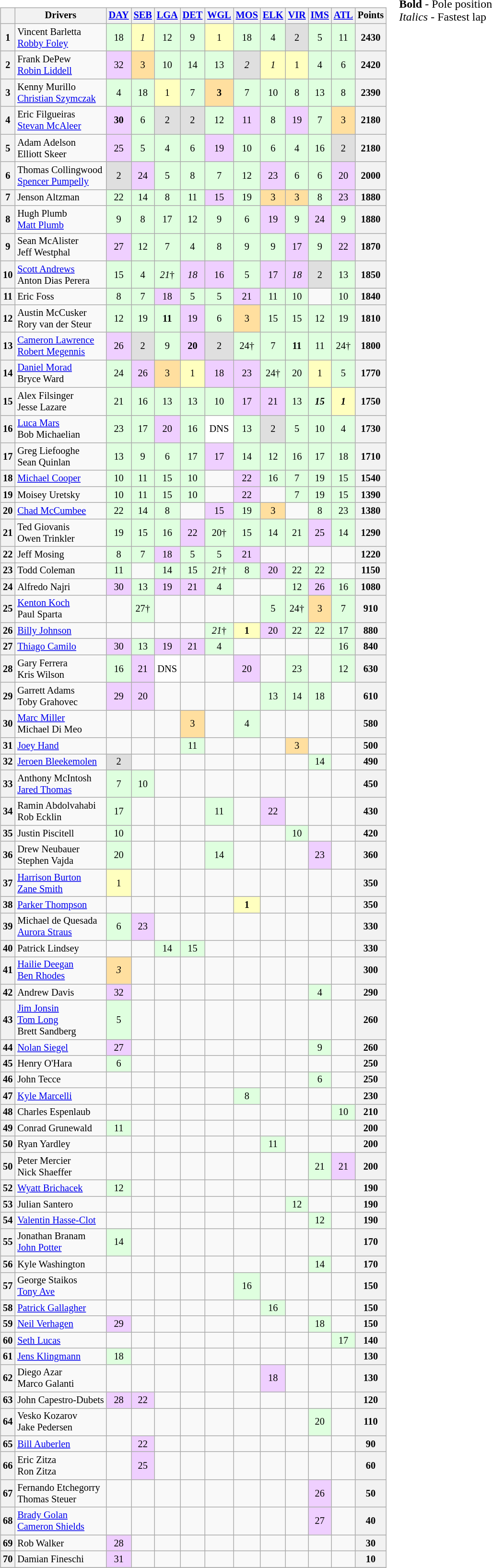<table valign="top">
<tr>
<td valign="top"><br><table class="wikitable" style="font-size:85%; text-align:center">
<tr>
<th></th>
<th>Drivers</th>
<th><a href='#'>DAY</a><br></th>
<th><a href='#'>SEB</a><br></th>
<th><a href='#'>LGA</a><br></th>
<th><a href='#'>DET</a><br></th>
<th><a href='#'>WGL</a><br></th>
<th><a href='#'>MOS</a><br></th>
<th><a href='#'>ELK</a><br></th>
<th><a href='#'>VIR</a><br></th>
<th><a href='#'>IMS</a><br></th>
<th><a href='#'>ATL</a><br></th>
<th>Points</th>
</tr>
<tr>
<th>1</th>
<td align="left"> Vincent Barletta<br> <a href='#'>Robby Foley</a></td>
<td style="background:#dfffdf;">18</td>
<td style="background:#ffffbf;"><em>1</em></td>
<td style="background:#dfffdf;">12</td>
<td style="background:#dfffdf;">9</td>
<td style="background:#ffffbf;">1</td>
<td style="background:#dfffdf;">18</td>
<td style="background:#dfffdf;">4</td>
<td style="background:#dfdfdf;">2</td>
<td style="background:#dfffdf;">5</td>
<td style="background:#dfffdf;">11</td>
<th>2430</th>
</tr>
<tr>
<th>2</th>
<td align="left"> Frank DePew<br> <a href='#'>Robin Liddell</a></td>
<td style="background:#efcfff;">32</td>
<td style="background:#ffdf9f;">3</td>
<td style="background:#dfffdf;">10</td>
<td style="background:#dfffdf;">14</td>
<td style="background:#dfffdf;">13</td>
<td style="background:#dfdfdf;"><em>2</em></td>
<td style="background:#ffffbf;"><em>1</em></td>
<td style="background:#ffffbf;">1</td>
<td style="background:#dfffdf;">4</td>
<td style="background:#dfffdf;">6</td>
<th>2420</th>
</tr>
<tr>
<th>3</th>
<td align=left> Kenny Murillo<br> <a href='#'>Christian Szymczak</a></td>
<td style="background:#dfffdf;">4</td>
<td style="background:#dfffdf;">18</td>
<td style="background:#ffffbf;">1</td>
<td style="background:#dfffdf;">7</td>
<td style="background:#ffdf9f;"><strong>3</strong></td>
<td style="background:#dfffdf;">7</td>
<td style="background:#dfffdf;">10</td>
<td style="background:#dfffdf;">8</td>
<td style="background:#dfffdf;">13</td>
<td style="background:#dfffdf;">8</td>
<th>2390</th>
</tr>
<tr>
<th>4</th>
<td align="left"> Eric Filgueiras<br> <a href='#'>Stevan McAleer</a></td>
<td style="background:#efcfff;"><strong>30</strong></td>
<td style="background:#dfffdf;">6</td>
<td style="background:#dfdfdf;">2</td>
<td style="background:#dfdfdf;">2</td>
<td style="background:#dfffdf;">12</td>
<td style="background:#efcfff;">11</td>
<td style="background:#dfffdf;">8</td>
<td style="background:#efcfff;">19</td>
<td style="background:#dfffdf;">7</td>
<td style="background:#ffdf9f;">3</td>
<th>2180</th>
</tr>
<tr>
<th>5</th>
<td align="left"> Adam Adelson<br> Elliott Skeer</td>
<td style="background:#efcfff;">25</td>
<td style="background:#dfffdf;">5</td>
<td style="background:#dfffdf;">4</td>
<td style="background:#dfffdf;">6</td>
<td style="background:#efcfff;">19</td>
<td style="background:#dfffdf;">10</td>
<td style="background:#dfffdf;">6</td>
<td style="background:#dfffdf;">4</td>
<td style="background:#dfffdf;">16</td>
<td style="background:#dfdfdf;">2</td>
<th>2180</th>
</tr>
<tr>
<th>6</th>
<td align="left"> Thomas Collingwood<br> <a href='#'>Spencer Pumpelly</a></td>
<td style="background:#dfdfdf;">2</td>
<td style="background:#efcfff;">24</td>
<td style="background:#dfffdf;">5</td>
<td style="background:#dfffdf;">8</td>
<td style="background:#dfffdf;">7</td>
<td style="background:#dfffdf;">12</td>
<td style="background:#efcfff;">23</td>
<td style="background:#dfffdf;">6</td>
<td style="background:#dfffdf;">6</td>
<td style="background:#efcfff;">20</td>
<th>2000</th>
</tr>
<tr>
<th>7</th>
<td align="left"> Jenson Altzman</td>
<td style="background:#dfffdf;">22</td>
<td style="background:#dfffdf;">14</td>
<td style="background:#dfffdf;">8</td>
<td style="background:#dfffdf;">11</td>
<td style="background:#efcfff;">15</td>
<td style="background:#dfffdf;">19</td>
<td style="background:#ffdf9f;">3</td>
<td style="background:#ffdf9f;">3</td>
<td style="background:#dfffdf;">8</td>
<td style="background:#efcfff;">23</td>
<th>1880</th>
</tr>
<tr>
<th>8</th>
<td align="left"> Hugh Plumb<br> <a href='#'>Matt Plumb</a></td>
<td style="background:#dfffdf;">9</td>
<td style="background:#dfffdf;">8</td>
<td style="background:#dfffdf;">17</td>
<td style="background:#dfffdf;">12</td>
<td style="background:#dfffdf;">9</td>
<td style="background:#dfffdf;">6</td>
<td style="background:#efcfff;">19</td>
<td style="background:#dfffdf;">9</td>
<td style="background:#efcfff;">24</td>
<td style="background:#dfffdf;">9</td>
<th>1880</th>
</tr>
<tr>
<th>9</th>
<td align="left"> Sean McAlister<br> Jeff Westphal</td>
<td style="background:#efcfff;">27</td>
<td style="background:#dfffdf;">12</td>
<td style="background:#dfffdf;">7</td>
<td style="background:#dfffdf;">4</td>
<td style="background:#dfffdf;">8</td>
<td style="background:#dfffdf;">9</td>
<td style="background:#dfffdf;">9</td>
<td style="background:#efcfff;">17</td>
<td style="background:#dfffdf;">9</td>
<td style="background:#efcfff;">22</td>
<th>1870</th>
</tr>
<tr>
<th>10</th>
<td align="left"> <a href='#'>Scott Andrews</a><br> Anton Dias Perera</td>
<td style="background:#dfffdf;">15</td>
<td style="background:#dfffdf;">4</td>
<td style="background:#dfffdf;"><em>21</em>†</td>
<td style="background:#efcfff;"><em>18</em></td>
<td style="background:#efcfff;">16</td>
<td style="background:#dfffdf;">5</td>
<td style="background:#efcfff;">17</td>
<td style="background:#efcfff;"><em>18</em></td>
<td style="background:#dfdfdf;">2</td>
<td style="background:#dfffdf;">13</td>
<th>1850</th>
</tr>
<tr>
<th>11</th>
<td align="left"> Eric Foss</td>
<td style="background:#dfffdf;">8</td>
<td style="background:#dfffdf;">7</td>
<td style="background:#efcfff;">18</td>
<td style="background:#dfffdf;">5</td>
<td style="background:#dfffdf;">5</td>
<td style="background:#efcfff;">21</td>
<td style="background:#dfffdf;">11</td>
<td style="background:#dfffdf;">10</td>
<td></td>
<td style="background:#dfffdf;">10</td>
<th>1840</th>
</tr>
<tr>
<th>12</th>
<td align="left"> Austin McCusker<br> Rory van der Steur</td>
<td style="background:#dfffdf;">12</td>
<td style="background:#dfffdf;">19</td>
<td style="background:#dfffdf;"><strong>11</strong></td>
<td style="background:#efcfff;">19</td>
<td style="background:#dfffdf;">6</td>
<td style="background:#ffdf9f;">3</td>
<td style="background:#dfffdf;">15</td>
<td style="background:#dfffdf;">15</td>
<td style="background:#dfffdf;">12</td>
<td style="background:#dfffdf;">19</td>
<th>1810</th>
</tr>
<tr>
<th>13</th>
<td align="left"> <a href='#'>Cameron Lawrence</a><br> <a href='#'>Robert Megennis</a></td>
<td style="background:#efcfff;">26</td>
<td style="background:#dfdfdf;">2</td>
<td style="background:#dfffdf;">9</td>
<td style="background:#efcfff;"><strong>20</strong></td>
<td style="background:#dfdfdf;">2</td>
<td style="background:#dfffdf;">24†</td>
<td style="background:#dfffdf;">7</td>
<td style="background:#dfffdf;"><strong>11</strong></td>
<td style="background:#dfffdf;">11</td>
<td style="background:#dfffdf;">24†</td>
<th>1800</th>
</tr>
<tr>
<th>14</th>
<td align="left"> <a href='#'>Daniel Morad</a><br> Bryce Ward</td>
<td style="background:#dfffdf;">24</td>
<td style="background:#efcfff;">26</td>
<td style="background:#ffdf9f;">3</td>
<td style="background:#ffffbf;">1</td>
<td style="background:#efcfff;">18</td>
<td style="background:#efcfff;">23</td>
<td style="background:#dfffdf;">24†</td>
<td style="background:#dfffdf;">20</td>
<td style="background:#ffffbf;">1</td>
<td style="background:#dfffdf;">5</td>
<th>1770</th>
</tr>
<tr>
<th>15</th>
<td align="left"> Alex Filsinger<br> Jesse Lazare</td>
<td style="background:#dfffdf;">21</td>
<td style="background:#dfffdf;">16</td>
<td style="background:#dfffdf;">13</td>
<td style="background:#dfffdf;">13</td>
<td style="background:#dfffdf;">10</td>
<td style="background:#efcfff;">17</td>
<td style="background:#efcfff;">21</td>
<td style="background:#dfffdf;">13</td>
<td style="background:#dfffdf;"><strong><em>15</em></strong></td>
<td style="background:#ffffbf;"><strong><em>1</em></strong></td>
<th>1750</th>
</tr>
<tr>
<th>16</th>
<td align="left"> <a href='#'>Luca Mars</a><br> Bob Michaelian</td>
<td style="background:#dfffdf;">23</td>
<td style="background:#dfffdf;">17</td>
<td style="background:#efcfff;">20</td>
<td style="background:#dfffdf;">16</td>
<td style="background:#ffffff;">DNS</td>
<td style="background:#dfffdf;">13</td>
<td style="background:#dfdfdf;">2</td>
<td style="background:#dfffdf;">5</td>
<td style="background:#dfffdf;">10</td>
<td style="background:#dfffdf;">4</td>
<th>1730</th>
</tr>
<tr>
<th>17</th>
<td align="left"> Greg Liefooghe<br> Sean Quinlan</td>
<td style="background:#dfffdf;">13</td>
<td style="background:#dfffdf;">9</td>
<td style="background:#dfffdf;">6</td>
<td style="background:#dfffdf;">17</td>
<td style="background:#efcfff;">17</td>
<td style="background:#dfffdf;">14</td>
<td style="background:#dfffdf;">12</td>
<td style="background:#dfffdf;">16</td>
<td style="background:#dfffdf;">17</td>
<td style="background:#dfffdf;">18</td>
<th>1710</th>
</tr>
<tr>
<th>18</th>
<td align="left"> <a href='#'>Michael Cooper</a></td>
<td style="background:#dfffdf;">10</td>
<td style="background:#dfffdf;">11</td>
<td style="background:#dfffdf;">15</td>
<td style="background:#dfffdf;">10</td>
<td></td>
<td style="background:#efcfff;">22</td>
<td style="background:#dfffdf;">16</td>
<td style="background:#dfffdf;">7</td>
<td style="background:#dfffdf;">19</td>
<td style="background:#dfffdf;">15</td>
<th>1540</th>
</tr>
<tr>
<th>19</th>
<td align="left"> Moisey Uretsky</td>
<td style="background:#dfffdf;">10</td>
<td style="background:#dfffdf;">11</td>
<td style="background:#dfffdf;">15</td>
<td style="background:#dfffdf;">10</td>
<td></td>
<td style="background:#efcfff;">22</td>
<td></td>
<td style="background:#dfffdf;">7</td>
<td style="background:#dfffdf;">19</td>
<td style="background:#dfffdf;">15</td>
<th>1390</th>
</tr>
<tr>
<th>20</th>
<td align="left"> <a href='#'>Chad McCumbee</a></td>
<td style="background:#dfffdf;">22</td>
<td style="background:#dfffdf;">14</td>
<td style="background:#dfffdf;">8</td>
<td></td>
<td style="background:#efcfff;">15</td>
<td style="background:#dfffdf;">19</td>
<td style="background:#ffdf9f;">3</td>
<td></td>
<td style="background:#dfffdf;">8</td>
<td style="background:#dfffdf;">23</td>
<th>1380</th>
</tr>
<tr>
<th>21</th>
<td align="left"> Ted Giovanis<br> Owen Trinkler</td>
<td style="background:#dfffdf;">19</td>
<td style="background:#dfffdf;">15</td>
<td style="background:#dfffdf;">16</td>
<td style="background:#efcfff;">22</td>
<td style="background:#dfffdf;">20†</td>
<td style="background:#dfffdf;">15</td>
<td style="background:#dfffdf;">14</td>
<td style="background:#dfffdf;">21</td>
<td style="background:#efcfff;">25</td>
<td style="background:#dfffdf;">14</td>
<th>1290</th>
</tr>
<tr>
<th>22</th>
<td align="left"> Jeff Mosing</td>
<td style="background:#dfffdf;">8</td>
<td style="background:#dfffdf;">7</td>
<td style="background:#efcfff;">18</td>
<td style="background:#dfffdf;">5</td>
<td style="background:#dfffdf;">5</td>
<td style="background:#efcfff;">21</td>
<td></td>
<td></td>
<td></td>
<td></td>
<th>1220</th>
</tr>
<tr>
<th>23</th>
<td align="left"> Todd Coleman</td>
<td style="background:#dfffdf;">11</td>
<td></td>
<td style="background:#dfffdf;">14</td>
<td style="background:#dfffdf;">15</td>
<td style="background:#dfffdf;"><em>21</em>†</td>
<td style="background:#dfffdf;">8</td>
<td style="background:#efcfff;">20</td>
<td style="background:#dfffdf;">22</td>
<td style="background:#dfffdf;">22</td>
<td></td>
<th>1150</th>
</tr>
<tr>
<th>24</th>
<td align="left"> Alfredo Najri</td>
<td style="background:#efcfff;">30</td>
<td style="background:#dfffdf;">13</td>
<td style="background:#efcfff;">19</td>
<td style="background:#efcfff;">21</td>
<td style="background:#dfffdf;">4</td>
<td></td>
<td></td>
<td style="background:#dfffdf;">12</td>
<td style="background:#efcfff;">26</td>
<td style="background:#dfffdf;">16</td>
<th>1080</th>
</tr>
<tr>
<th>25</th>
<td align="left"> <a href='#'>Kenton Koch</a><br> Paul Sparta</td>
<td></td>
<td style="background:#dfffdf;">27†</td>
<td></td>
<td></td>
<td></td>
<td></td>
<td style="background:#dfffdf;">5</td>
<td style="background:#dfffdf;">24†</td>
<td style="background:#ffdf9f;">3</td>
<td style="background:#dfffdf;">7</td>
<th>910</th>
</tr>
<tr>
<th>26</th>
<td align="left"> <a href='#'>Billy Johnson</a></td>
<td></td>
<td></td>
<td></td>
<td></td>
<td style="background:#dfffdf;"><em>21</em>†</td>
<td style="background:#ffffbf;"><strong>1</strong></td>
<td style="background:#efcfff;">20</td>
<td style="background:#dfffdf;">22</td>
<td style="background:#dfffdf;">22</td>
<td style="background:#dfffdf;">17</td>
<th>880</th>
</tr>
<tr>
<th>27</th>
<td align="left"> <a href='#'>Thiago Camilo</a></td>
<td style="background:#efcfff;">30</td>
<td style="background:#dfffdf;">13</td>
<td style="background:#efcfff;">19</td>
<td style="background:#efcfff;">21</td>
<td style="background:#dfffdf;">4</td>
<td></td>
<td></td>
<td></td>
<td></td>
<td style="background:#dfffdf;">16</td>
<th>840</th>
</tr>
<tr>
<th>28</th>
<td align="left"> Gary Ferrera<br> Kris Wilson</td>
<td style="background:#dfffdf;">16</td>
<td style="background:#efcfff;">21</td>
<td style="background:#ffffff;">DNS</td>
<td></td>
<td></td>
<td style="background:#efcfff;">20</td>
<td></td>
<td style="background:#dfffdf;">23</td>
<td></td>
<td style="background:#dfffdf;">12</td>
<th>630</th>
</tr>
<tr>
<th>29</th>
<td align="left"> Garrett Adams<br> Toby Grahovec</td>
<td style="background:#efcfff;">29</td>
<td style="background:#efcfff;">20</td>
<td></td>
<td></td>
<td></td>
<td></td>
<td style="background:#dfffdf;">13</td>
<td style="background:#dfffdf;">14</td>
<td style="background:#dfffdf;">18</td>
<td></td>
<th>610</th>
</tr>
<tr>
<th>30</th>
<td align="left"> <a href='#'>Marc Miller</a><br> Michael Di Meo</td>
<td></td>
<td></td>
<td></td>
<td style="background:#ffdf9f;">3</td>
<td></td>
<td style="background:#dfffdf;">4</td>
<td></td>
<td></td>
<td></td>
<td></td>
<th>580</th>
</tr>
<tr>
<th>31</th>
<td align="left"> <a href='#'>Joey Hand</a></td>
<td></td>
<td></td>
<td></td>
<td style="background:#dfffdf;">11</td>
<td></td>
<td></td>
<td></td>
<td style="background:#ffdf9f;">3</td>
<td></td>
<td></td>
<th>500</th>
</tr>
<tr>
<th>32</th>
<td align="left"> <a href='#'>Jeroen Bleekemolen</a></td>
<td style="background:#dfdfdf;">2</td>
<td></td>
<td></td>
<td></td>
<td></td>
<td></td>
<td></td>
<td></td>
<td style="background:#dfffdf;">14</td>
<td></td>
<th>490</th>
</tr>
<tr>
<th>33</th>
<td align="left"> Anthony McIntosh<br> <a href='#'>Jared Thomas</a></td>
<td style="background:#dfffdf;">7</td>
<td style="background:#dfffdf;">10</td>
<td></td>
<td></td>
<td></td>
<td></td>
<td></td>
<td></td>
<td></td>
<td></td>
<th>450</th>
</tr>
<tr>
<th>34</th>
<td align="left"> Ramin Abdolvahabi<br> Rob Ecklin</td>
<td style="background:#dfffdf;">17</td>
<td></td>
<td></td>
<td></td>
<td style="background:#dfffdf;">11</td>
<td></td>
<td style="background:#efcfff;">22</td>
<td></td>
<td></td>
<td></td>
<th>430</th>
</tr>
<tr>
<th>35</th>
<td align="left"> Justin Piscitell</td>
<td style="background:#dfffdf;">10</td>
<td></td>
<td></td>
<td></td>
<td></td>
<td></td>
<td></td>
<td style="background:#dfffdf;">10</td>
<td></td>
<td></td>
<th>420</th>
</tr>
<tr>
<th>36</th>
<td align="left"> Drew Neubauer<br> Stephen Vajda</td>
<td style="background:#dfffdf;">20</td>
<td></td>
<td></td>
<td></td>
<td style="background:#dfffdf;">14</td>
<td></td>
<td></td>
<td></td>
<td style="background:#efcfff;">23</td>
<td></td>
<th>360</th>
</tr>
<tr>
<th>37</th>
<td align="left"> <a href='#'>Harrison Burton</a><br> <a href='#'>Zane Smith</a></td>
<td style="background:#ffffbf;">1</td>
<td></td>
<td></td>
<td></td>
<td></td>
<td></td>
<td></td>
<td></td>
<td></td>
<td></td>
<th>350</th>
</tr>
<tr>
<th>38</th>
<td align="left"> <a href='#'>Parker Thompson</a></td>
<td></td>
<td></td>
<td></td>
<td></td>
<td></td>
<td style="background:#ffffbf;"><strong>1</strong></td>
<td></td>
<td></td>
<td></td>
<td></td>
<th>350</th>
</tr>
<tr>
<th>39</th>
<td align="left"> Michael de Quesada<br> <a href='#'>Aurora Straus</a></td>
<td style="background:#dfffdf;">6</td>
<td style="background:#efcfff;">23</td>
<td></td>
<td></td>
<td></td>
<td></td>
<td></td>
<td></td>
<td></td>
<td></td>
<th>330</th>
</tr>
<tr>
<th>40</th>
<td align="left"> Patrick Lindsey</td>
<td></td>
<td></td>
<td style="background:#dfffdf;">14</td>
<td style="background:#dfffdf;">15</td>
<td></td>
<td></td>
<td></td>
<td></td>
<td></td>
<td></td>
<th>330</th>
</tr>
<tr>
<th>41</th>
<td align="left"> <a href='#'>Hailie Deegan</a><br> <a href='#'>Ben Rhodes</a></td>
<td style="background:#ffdf9f;"><em>3</em></td>
<td></td>
<td></td>
<td></td>
<td></td>
<td></td>
<td></td>
<td></td>
<td></td>
<td></td>
<th>300</th>
</tr>
<tr>
<th>42</th>
<td align="left"> Andrew Davis</td>
<td style="background:#efcfff;">32</td>
<td></td>
<td></td>
<td></td>
<td></td>
<td></td>
<td></td>
<td></td>
<td style="background:#dfffdf;">4</td>
<td></td>
<th>290</th>
</tr>
<tr>
<th>43</th>
<td align="left"> <a href='#'>Jim Jonsin</a><br> <a href='#'>Tom Long</a><br> Brett Sandberg</td>
<td style="background:#dfffdf;">5</td>
<td></td>
<td></td>
<td></td>
<td></td>
<td></td>
<td></td>
<td></td>
<td></td>
<td></td>
<th>260</th>
</tr>
<tr>
<th>44</th>
<td align="left"> <a href='#'>Nolan Siegel</a></td>
<td style="background:#efcfff;">27</td>
<td></td>
<td></td>
<td></td>
<td></td>
<td></td>
<td></td>
<td></td>
<td style="background:#dfffdf;">9</td>
<td></td>
<th>260</th>
</tr>
<tr>
<th>45</th>
<td align="left"> Henry O'Hara</td>
<td style="background:#dfffdf;">6</td>
<td></td>
<td></td>
<td></td>
<td></td>
<td></td>
<td></td>
<td></td>
<td></td>
<td></td>
<th>250</th>
</tr>
<tr>
<th>46</th>
<td align="left"> John Tecce</td>
<td></td>
<td></td>
<td></td>
<td></td>
<td></td>
<td></td>
<td></td>
<td></td>
<td style="background:#dfffdf;">6</td>
<td></td>
<th>250</th>
</tr>
<tr>
<th>47</th>
<td align="left"> <a href='#'>Kyle Marcelli</a></td>
<td></td>
<td></td>
<td></td>
<td></td>
<td></td>
<td style="background:#dfffdf;">8</td>
<td></td>
<td></td>
<td></td>
<td></td>
<th>230</th>
</tr>
<tr>
<th>48</th>
<td align="left"> Charles Espenlaub</td>
<td></td>
<td></td>
<td></td>
<td></td>
<td></td>
<td></td>
<td></td>
<td></td>
<td></td>
<td style="background:#dfffdf;">10</td>
<th>210</th>
</tr>
<tr>
<th>49</th>
<td align="left"> Conrad Grunewald</td>
<td style="background:#dfffdf;">11</td>
<td></td>
<td></td>
<td></td>
<td></td>
<td></td>
<td></td>
<td></td>
<td></td>
<td></td>
<th>200</th>
</tr>
<tr>
<th>50</th>
<td align="left"> Ryan Yardley</td>
<td></td>
<td></td>
<td></td>
<td></td>
<td></td>
<td></td>
<td style="background:#dfffdf;">11</td>
<td></td>
<td></td>
<td></td>
<th>200</th>
</tr>
<tr>
<th>50</th>
<td align="left"> Peter Mercier<br> Nick Shaeffer</td>
<td></td>
<td></td>
<td></td>
<td></td>
<td></td>
<td></td>
<td></td>
<td></td>
<td style="background:#dfffdf;">21</td>
<td style="background:#efcfff;">21</td>
<th>200</th>
</tr>
<tr>
<th>52</th>
<td align="left"> <a href='#'>Wyatt Brichacek</a></td>
<td style="background:#dfffdf;">12</td>
<td></td>
<td></td>
<td></td>
<td></td>
<td></td>
<td></td>
<td></td>
<td></td>
<td></td>
<th>190</th>
</tr>
<tr>
<th>53</th>
<td align="left"> Julian Santero</td>
<td></td>
<td></td>
<td></td>
<td></td>
<td></td>
<td></td>
<td></td>
<td style="background:#dfffdf;">12</td>
<td></td>
<td></td>
<th>190</th>
</tr>
<tr>
<th>54</th>
<td align="left"> <a href='#'>Valentin Hasse-Clot</a></td>
<td></td>
<td></td>
<td></td>
<td></td>
<td></td>
<td></td>
<td></td>
<td></td>
<td style="background:#dfffdf;">12</td>
<td></td>
<th>190</th>
</tr>
<tr>
<th>55</th>
<td align="left"> Jonathan Branam<br> <a href='#'>John Potter</a></td>
<td style="background:#dfffdf;">14</td>
<td></td>
<td></td>
<td></td>
<td></td>
<td></td>
<td></td>
<td></td>
<td></td>
<td></td>
<th>170</th>
</tr>
<tr>
<th>56</th>
<td align="left"> Kyle Washington</td>
<td></td>
<td></td>
<td></td>
<td></td>
<td></td>
<td></td>
<td></td>
<td></td>
<td style="background:#dfffdf;">14</td>
<td></td>
<th>170</th>
</tr>
<tr>
<th>57</th>
<td align="left"> George Staikos<br> <a href='#'>Tony Ave</a></td>
<td></td>
<td></td>
<td></td>
<td></td>
<td></td>
<td style="background:#dfffdf;">16</td>
<td></td>
<td></td>
<td></td>
<td></td>
<th>150</th>
</tr>
<tr>
<th>58</th>
<td align="left"> <a href='#'>Patrick Gallagher</a></td>
<td></td>
<td></td>
<td></td>
<td></td>
<td></td>
<td></td>
<td style="background:#dfffdf;">16</td>
<td></td>
<td></td>
<td></td>
<th>150</th>
</tr>
<tr>
<th>59</th>
<td align="left"> <a href='#'>Neil Verhagen</a></td>
<td style="background:#efcfff;">29</td>
<td></td>
<td></td>
<td></td>
<td></td>
<td></td>
<td></td>
<td></td>
<td style="background:#dfffdf;">18</td>
<td></td>
<th>150</th>
</tr>
<tr>
<th>60</th>
<td align="left"> <a href='#'>Seth Lucas</a></td>
<td></td>
<td></td>
<td></td>
<td></td>
<td></td>
<td></td>
<td></td>
<td></td>
<td></td>
<td style="background:#dfffdf;">17</td>
<th>140</th>
</tr>
<tr>
<th>61</th>
<td align="left"> <a href='#'>Jens Klingmann</a></td>
<td style="background:#dfffdf;">18</td>
<td></td>
<td></td>
<td></td>
<td></td>
<td></td>
<td></td>
<td></td>
<td></td>
<td></td>
<th>130</th>
</tr>
<tr>
<th>62</th>
<td align="left"> Diego Azar<br> Marco Galanti</td>
<td></td>
<td></td>
<td></td>
<td></td>
<td></td>
<td></td>
<td style="background:#efcfff;">18</td>
<td></td>
<td></td>
<td></td>
<th>130</th>
</tr>
<tr>
<th>63</th>
<td align="left"> John Capestro-Dubets</td>
<td style="background:#efcfff;">28</td>
<td style="background:#efcfff;">22</td>
<td></td>
<td></td>
<td></td>
<td></td>
<td></td>
<td></td>
<td></td>
<td></td>
<th>120</th>
</tr>
<tr>
<th>64</th>
<td align="left"> Vesko Kozarov<br> Jake Pedersen</td>
<td></td>
<td></td>
<td></td>
<td></td>
<td></td>
<td></td>
<td></td>
<td></td>
<td style="background:#dfffdf;">20</td>
<td></td>
<th>110</th>
</tr>
<tr>
<th>65</th>
<td align="left"> <a href='#'>Bill Auberlen</a></td>
<td></td>
<td style="background:#efcfff;">22</td>
<td></td>
<td></td>
<td></td>
<td></td>
<td></td>
<td></td>
<td></td>
<td></td>
<th>90</th>
</tr>
<tr>
<th>66</th>
<td align="left"> Eric Zitza<br> Ron Zitza</td>
<td></td>
<td style="background:#efcfff;">25</td>
<td></td>
<td></td>
<td></td>
<td></td>
<td></td>
<td></td>
<td></td>
<td></td>
<th>60</th>
</tr>
<tr>
<th>67</th>
<td align="left"> Fernando Etchegorry<br> Thomas Steuer</td>
<td></td>
<td></td>
<td></td>
<td></td>
<td></td>
<td></td>
<td></td>
<td></td>
<td style="background:#efcfff;">26</td>
<td></td>
<th>50</th>
</tr>
<tr>
<th>68</th>
<td align="left"> <a href='#'>Brady Golan</a><br> <a href='#'>Cameron Shields</a></td>
<td></td>
<td></td>
<td></td>
<td></td>
<td></td>
<td></td>
<td></td>
<td></td>
<td style="background:#efcfff;">27</td>
<td></td>
<th>40</th>
</tr>
<tr>
<th>69</th>
<td align="left"> Rob Walker</td>
<td style="background:#efcfff;">28</td>
<td></td>
<td></td>
<td></td>
<td></td>
<td></td>
<td></td>
<td></td>
<td></td>
<td></td>
<th>30</th>
</tr>
<tr>
<th>70</th>
<td align="left"> Damian Fineschi</td>
<td style="background:#efcfff;">31</td>
<td></td>
<td></td>
<td></td>
<td></td>
<td></td>
<td></td>
<td></td>
<td></td>
<td></td>
<th>10</th>
</tr>
<tr>
</tr>
</table>
</td>
<td valign="top"><br><span><strong>Bold</strong> - Pole position</span><br><span><em>Italics</em> - Fastest lap</span></td>
</tr>
</table>
